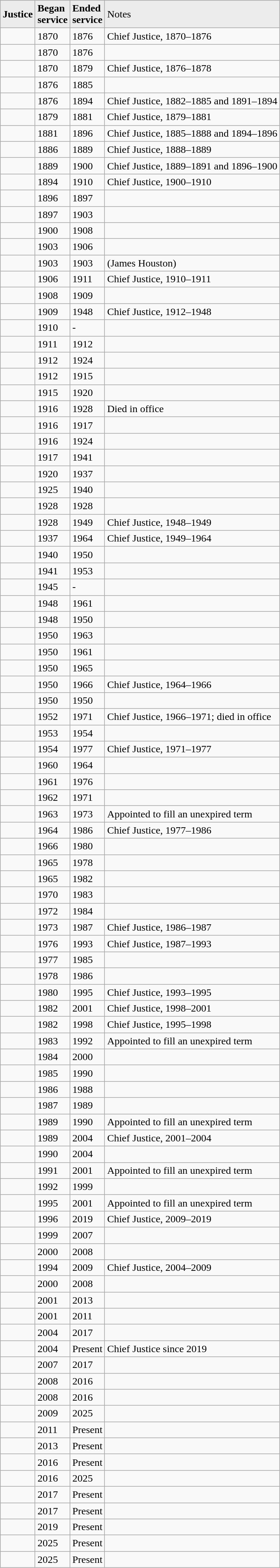<table class="sortable wikitable">
<tr bgcolor="#ececec">
<td><strong>Justice</strong></td>
<td><strong>Began<br>service</strong></td>
<td><strong>Ended<br>service</strong></td>
<td>Notes</td>
</tr>
<tr>
<td></td>
<td>1870</td>
<td>1876</td>
<td>Chief Justice, 1870–1876</td>
</tr>
<tr>
<td></td>
<td>1870</td>
<td>1876</td>
<td></td>
</tr>
<tr>
<td></td>
<td>1870</td>
<td>1879</td>
<td>Chief Justice, 1876–1878</td>
</tr>
<tr f>
<td></td>
<td>1876</td>
<td>1885</td>
<td></td>
</tr>
<tr>
<td></td>
<td>1876</td>
<td>1894</td>
<td>Chief Justice, 1882–1885 and 1891–1894</td>
</tr>
<tr>
<td></td>
<td>1879</td>
<td>1881</td>
<td>Chief Justice, 1879–1881</td>
</tr>
<tr>
<td></td>
<td>1881</td>
<td>1896</td>
<td>Chief Justice, 1885–1888 and 1894–1896</td>
</tr>
<tr>
<td></td>
<td>1886</td>
<td>1889</td>
<td>Chief Justice, 1888–1889</td>
</tr>
<tr>
<td></td>
<td>1889</td>
<td>1900</td>
<td>Chief Justice, 1889–1891 and 1896–1900</td>
</tr>
<tr>
<td></td>
<td>1894</td>
<td>1910</td>
<td>Chief Justice, 1900–1910</td>
</tr>
<tr>
<td></td>
<td>1896</td>
<td>1897</td>
<td></td>
</tr>
<tr>
<td></td>
<td>1897</td>
<td>1903</td>
<td></td>
</tr>
<tr>
<td></td>
<td>1900</td>
<td>1908</td>
<td></td>
</tr>
<tr>
<td></td>
<td>1903</td>
<td>1906</td>
<td></td>
</tr>
<tr>
<td></td>
<td>1903</td>
<td>1903</td>
<td>(James Houston)</td>
</tr>
<tr>
<td></td>
<td>1906</td>
<td>1911</td>
<td>Chief Justice, 1910–1911</td>
</tr>
<tr>
<td></td>
<td>1908</td>
<td>1909</td>
<td></td>
</tr>
<tr>
<td></td>
<td>1909</td>
<td>1948</td>
<td>Chief Justice, 1912–1948</td>
</tr>
<tr>
<td></td>
<td>1910</td>
<td>-</td>
<td></td>
</tr>
<tr>
<td></td>
<td>1911</td>
<td>1912</td>
<td></td>
</tr>
<tr>
<td></td>
<td>1912</td>
<td>1924</td>
<td></td>
</tr>
<tr>
<td></td>
<td>1912</td>
<td>1915</td>
<td></td>
</tr>
<tr>
<td></td>
<td>1915</td>
<td>1920</td>
<td></td>
</tr>
<tr>
<td></td>
<td>1916</td>
<td>1928</td>
<td>Died in office</td>
</tr>
<tr>
<td></td>
<td>1916</td>
<td>1917</td>
<td></td>
</tr>
<tr>
<td></td>
<td>1916</td>
<td>1924</td>
<td></td>
</tr>
<tr>
<td></td>
<td>1917</td>
<td>1941</td>
<td></td>
</tr>
<tr>
<td></td>
<td>1920</td>
<td>1937</td>
<td></td>
</tr>
<tr>
<td></td>
<td>1925</td>
<td>1940</td>
<td></td>
</tr>
<tr>
<td></td>
<td>1928</td>
<td>1928</td>
<td></td>
</tr>
<tr>
<td></td>
<td>1928</td>
<td>1949</td>
<td>Chief Justice, 1948–1949</td>
</tr>
<tr>
<td></td>
<td>1937</td>
<td>1964</td>
<td>Chief Justice, 1949–1964</td>
</tr>
<tr>
<td></td>
<td>1940</td>
<td>1950</td>
<td></td>
</tr>
<tr>
<td></td>
<td>1941</td>
<td>1953</td>
<td></td>
</tr>
<tr>
<td></td>
<td>1945</td>
<td>-</td>
<td></td>
</tr>
<tr>
<td></td>
<td>1948</td>
<td>1961</td>
<td></td>
</tr>
<tr>
<td></td>
<td>1948</td>
<td>1950</td>
<td></td>
</tr>
<tr>
<td></td>
<td>1950</td>
<td>1963</td>
<td></td>
</tr>
<tr>
<td></td>
<td>1950</td>
<td>1961</td>
<td></td>
</tr>
<tr>
<td></td>
<td>1950</td>
<td>1965</td>
<td></td>
</tr>
<tr>
<td></td>
<td>1950</td>
<td>1966</td>
<td>Chief Justice, 1964–1966</td>
</tr>
<tr>
<td></td>
<td>1950</td>
<td>1950</td>
<td></td>
</tr>
<tr>
<td></td>
<td>1952</td>
<td>1971</td>
<td>Chief Justice, 1966–1971; died in office</td>
</tr>
<tr>
<td></td>
<td>1953</td>
<td>1954</td>
<td></td>
</tr>
<tr>
<td></td>
<td>1954</td>
<td>1977</td>
<td>Chief Justice, 1971–1977</td>
</tr>
<tr>
<td></td>
<td>1960</td>
<td>1964</td>
<td></td>
</tr>
<tr>
<td></td>
<td>1961</td>
<td>1976</td>
<td></td>
</tr>
<tr>
<td></td>
<td>1962</td>
<td>1971</td>
<td></td>
</tr>
<tr>
<td></td>
<td>1963</td>
<td>1973</td>
<td>Appointed to fill an unexpired term</td>
</tr>
<tr>
<td></td>
<td>1964</td>
<td>1986</td>
<td>Chief Justice, 1977–1986</td>
</tr>
<tr>
<td></td>
<td>1966</td>
<td>1980</td>
<td></td>
</tr>
<tr>
<td></td>
<td>1965</td>
<td>1978</td>
<td></td>
</tr>
<tr>
<td></td>
<td>1965</td>
<td>1982</td>
<td></td>
</tr>
<tr>
<td></td>
<td>1970</td>
<td>1983</td>
<td></td>
</tr>
<tr>
<td></td>
<td>1972</td>
<td>1984</td>
<td></td>
</tr>
<tr>
<td></td>
<td>1973</td>
<td>1987</td>
<td>Chief Justice, 1986–1987</td>
</tr>
<tr>
<td></td>
<td>1976</td>
<td>1993</td>
<td>Chief Justice, 1987–1993</td>
</tr>
<tr>
<td></td>
<td>1977</td>
<td>1985</td>
<td></td>
</tr>
<tr>
<td></td>
<td>1978</td>
<td>1986</td>
<td></td>
</tr>
<tr>
<td></td>
<td>1980</td>
<td>1995</td>
<td>Chief Justice, 1993–1995</td>
</tr>
<tr>
<td></td>
<td>1982</td>
<td>2001</td>
<td>Chief Justice, 1998–2001</td>
</tr>
<tr>
<td></td>
<td>1982</td>
<td>1998</td>
<td>Chief Justice, 1995–1998</td>
</tr>
<tr>
<td></td>
<td>1983</td>
<td>1992</td>
<td>Appointed to fill an unexpired term</td>
</tr>
<tr>
<td></td>
<td>1984</td>
<td>2000</td>
<td></td>
</tr>
<tr>
<td></td>
<td>1985</td>
<td>1990</td>
<td></td>
</tr>
<tr>
<td></td>
<td>1986</td>
<td>1988</td>
<td></td>
</tr>
<tr>
<td></td>
<td>1987</td>
<td>1989</td>
<td></td>
</tr>
<tr>
<td></td>
<td>1989</td>
<td>1990</td>
<td>Appointed to fill an unexpired term</td>
</tr>
<tr>
<td></td>
<td>1989</td>
<td>2004</td>
<td>Chief Justice, 2001–2004</td>
</tr>
<tr>
<td></td>
<td>1990</td>
<td>2004</td>
<td></td>
</tr>
<tr>
<td></td>
<td>1991</td>
<td>2001</td>
<td>Appointed to fill an unexpired term</td>
</tr>
<tr>
<td></td>
<td>1992</td>
<td>1999</td>
<td></td>
</tr>
<tr>
<td></td>
<td>1995</td>
<td>2001</td>
<td>Appointed to fill an unexpired term</td>
</tr>
<tr>
<td></td>
<td>1996</td>
<td>2019</td>
<td>Chief Justice, 2009–2019</td>
</tr>
<tr>
<td></td>
<td>1999</td>
<td>2007</td>
<td></td>
</tr>
<tr>
<td></td>
<td>2000</td>
<td>2008</td>
<td></td>
</tr>
<tr>
<td></td>
<td>1994</td>
<td>2009</td>
<td>Chief Justice, 2004–2009</td>
</tr>
<tr>
<td></td>
<td>2000</td>
<td>2008</td>
<td></td>
</tr>
<tr>
<td></td>
<td>2001</td>
<td>2013</td>
<td></td>
</tr>
<tr>
<td></td>
<td>2001</td>
<td>2011</td>
<td></td>
</tr>
<tr>
<td></td>
<td>2004</td>
<td>2017</td>
<td></td>
</tr>
<tr>
<td></td>
<td>2004</td>
<td>Present</td>
<td>Chief Justice since 2019</td>
</tr>
<tr>
<td></td>
<td>2007</td>
<td>2017</td>
<td></td>
</tr>
<tr>
<td></td>
<td>2008</td>
<td>2016</td>
<td></td>
</tr>
<tr>
<td></td>
<td>2008</td>
<td>2016</td>
<td></td>
</tr>
<tr>
<td></td>
<td>2009</td>
<td>2025</td>
<td></td>
</tr>
<tr>
<td></td>
<td>2011</td>
<td>Present</td>
<td></td>
</tr>
<tr>
<td></td>
<td>2013</td>
<td>Present</td>
<td></td>
</tr>
<tr>
<td></td>
<td>2016</td>
<td>Present</td>
<td></td>
</tr>
<tr>
<td></td>
<td>2016</td>
<td>2025</td>
<td></td>
</tr>
<tr>
<td></td>
<td>2017</td>
<td>Present</td>
<td></td>
</tr>
<tr>
<td></td>
<td>2017</td>
<td>Present</td>
<td></td>
</tr>
<tr>
<td></td>
<td>2019</td>
<td>Present</td>
<td></td>
</tr>
<tr>
<td></td>
<td>2025</td>
<td>Present</td>
<td></td>
</tr>
<tr>
<td></td>
<td>2025</td>
<td>Present</td>
<td></td>
</tr>
</table>
